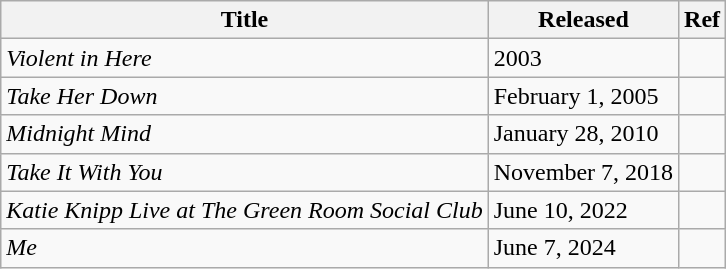<table class="wikitable sortable">
<tr>
<th>Title</th>
<th>Released</th>
<th>Ref</th>
</tr>
<tr>
<td><em>Violent in Here</em></td>
<td>2003</td>
<td></td>
</tr>
<tr>
<td><em>Take Her Down</em></td>
<td>February 1, 2005</td>
<td></td>
</tr>
<tr>
<td><em>Midnight Mind</em></td>
<td>January 28, 2010</td>
<td></td>
</tr>
<tr>
<td><em>Take It With You</em></td>
<td>November 7, 2018</td>
<td></td>
</tr>
<tr>
<td><em>Katie Knipp Live at The Green Room Social Club</em></td>
<td>June 10, 2022</td>
<td></td>
</tr>
<tr>
<td><em>Me</em></td>
<td>June 7, 2024</td>
<td></td>
</tr>
</table>
